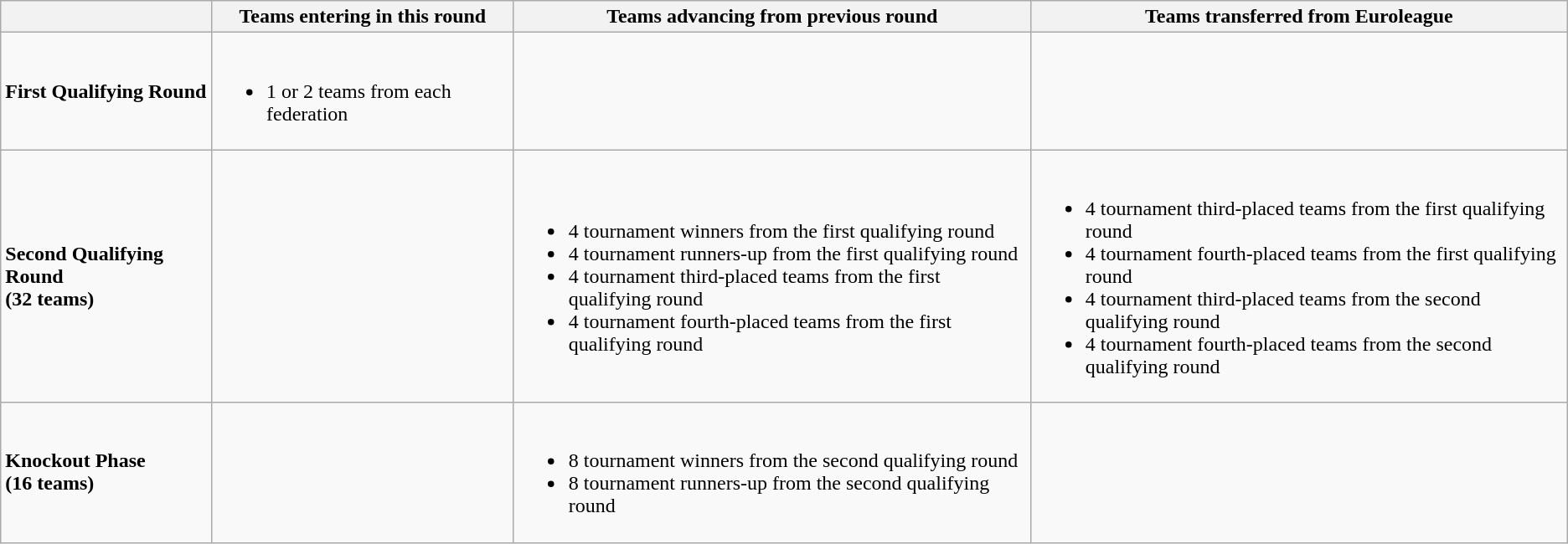<table class="wikitable">
<tr>
<th></th>
<th>Teams entering in this round</th>
<th>Teams advancing from previous round</th>
<th>Teams transferred from Euroleague</th>
</tr>
<tr>
<td><strong>First Qualifying Round</strong></td>
<td><br><ul><li>1 or 2 teams from each federation</li></ul></td>
<td></td>
<td></td>
</tr>
<tr>
<td><strong>Second Qualifying Round<br>(32 teams)</strong></td>
<td></td>
<td><br><ul><li>4 tournament winners from the first qualifying round</li><li>4 tournament runners-up from the first qualifying round</li><li>4 tournament third-placed teams from the first qualifying round</li><li>4 tournament fourth-placed teams from the first qualifying round</li></ul></td>
<td><br><ul><li>4 tournament third-placed teams from the first qualifying round</li><li>4 tournament fourth-placed teams from the first qualifying round</li><li>4 tournament third-placed teams from the second qualifying round</li><li>4 tournament fourth-placed teams from the second qualifying round</li></ul></td>
</tr>
<tr>
<td><strong>Knockout Phase<br>(16 teams)</strong></td>
<td></td>
<td><br><ul><li>8 tournament winners from the second qualifying round</li><li>8 tournament runners-up from the second qualifying round</li></ul></td>
<td></td>
</tr>
</table>
